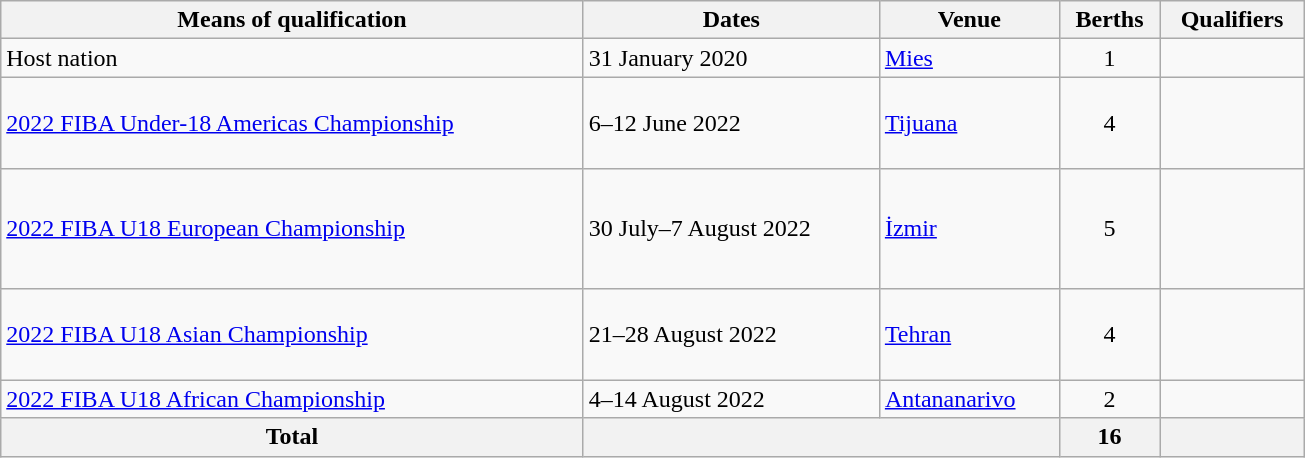<table class="wikitable" style="width:870px;">
<tr>
<th>Means of qualification</th>
<th>Dates</th>
<th>Venue</th>
<th>Berths</th>
<th>Qualifiers</th>
</tr>
<tr>
<td>Host nation</td>
<td>31 January 2020</td>
<td> <a href='#'>Mies</a></td>
<td style="text-align:center;">1</td>
<td></td>
</tr>
<tr>
<td><a href='#'>2022 FIBA Under-18 Americas Championship</a></td>
<td>6–12 June 2022</td>
<td> <a href='#'>Tijuana</a></td>
<td style="text-align:center;">4</td>
<td><br><br><br></td>
</tr>
<tr>
<td><a href='#'>2022 FIBA U18 European Championship</a></td>
<td>30 July–7 August 2022</td>
<td> <a href='#'>İzmir</a></td>
<td style="text-align:center;">5</td>
<td><br><br><br><br></td>
</tr>
<tr>
<td><a href='#'>2022 FIBA U18 Asian Championship</a></td>
<td>21–28 August 2022</td>
<td> <a href='#'>Tehran</a></td>
<td style="text-align:center;">4</td>
<td><br><br><br></td>
</tr>
<tr>
<td><a href='#'>2022 FIBA U18 African Championship</a></td>
<td>4–14 August 2022</td>
<td> <a href='#'>Antananarivo</a></td>
<td style="text-align:center;">2</td>
<td><br></td>
</tr>
<tr>
<th>Total</th>
<th colspan="2"></th>
<th>16</th>
<th></th>
</tr>
</table>
